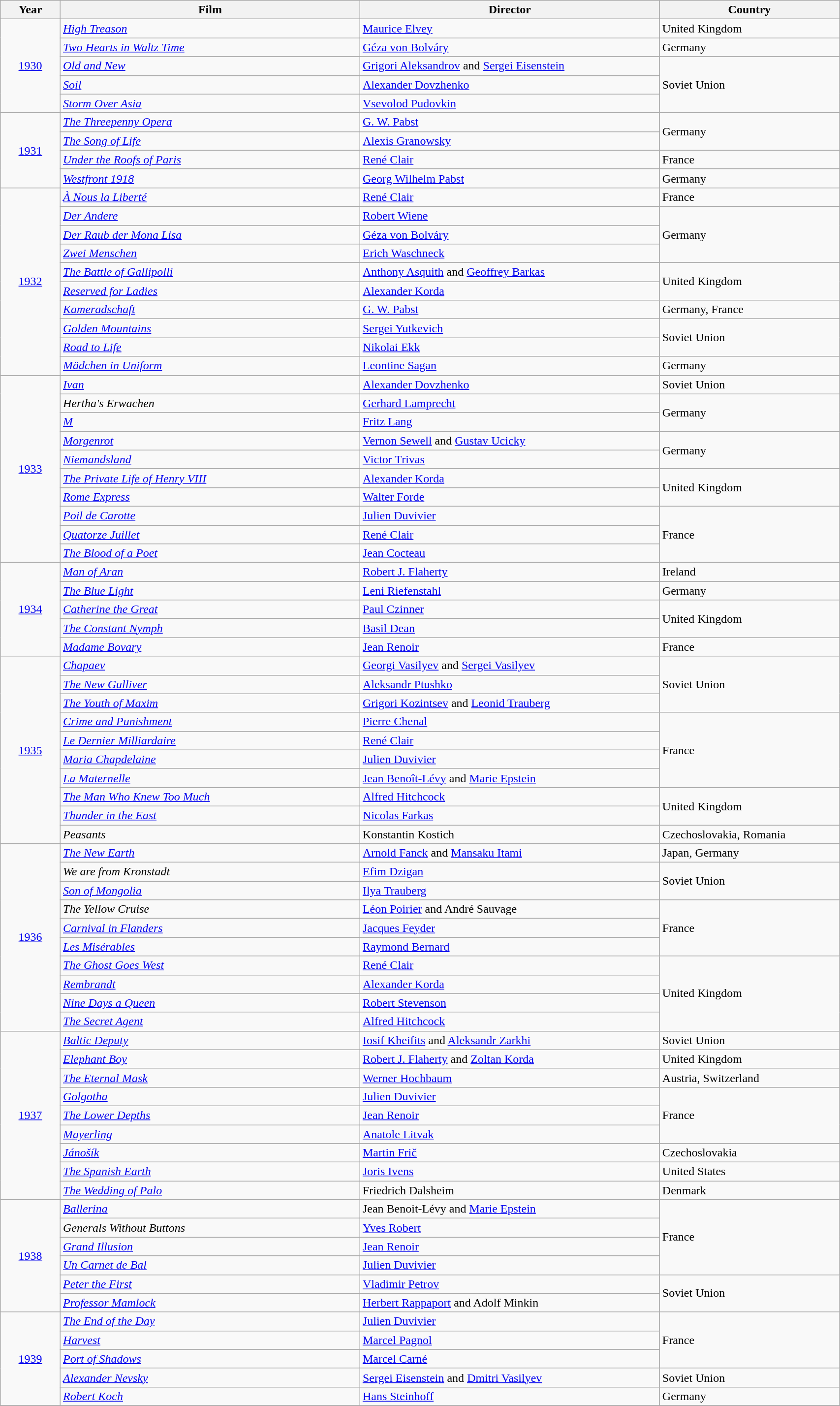<table class="wikitable" width="90%">
<tr>
<th width=5%>Year</th>
<th width=25%>Film</th>
<th width=25%><strong>Director</strong></th>
<th width=15%><strong>Country</strong></th>
</tr>
<tr>
<td rowspan="5" style="text-align:center;"><a href='#'>1930</a></td>
<td><em><a href='#'>High Treason</a></em></td>
<td><a href='#'>Maurice Elvey</a></td>
<td>United Kingdom</td>
</tr>
<tr>
<td><em><a href='#'>Two Hearts in Waltz Time</a></em></td>
<td><a href='#'>Géza von Bolváry</a></td>
<td>Germany</td>
</tr>
<tr>
<td><em><a href='#'>Old and New</a></em></td>
<td><a href='#'>Grigori Aleksandrov</a> and <a href='#'>Sergei Eisenstein</a></td>
<td rowspan="3">Soviet Union</td>
</tr>
<tr>
<td><em><a href='#'>Soil</a></em></td>
<td><a href='#'>Alexander Dovzhenko</a></td>
</tr>
<tr>
<td><em><a href='#'>Storm Over Asia</a></em></td>
<td><a href='#'>Vsevolod Pudovkin</a></td>
</tr>
<tr>
<td rowspan="4" style="text-align:center;"><a href='#'>1931</a></td>
<td><em><a href='#'>The Threepenny Opera</a></em></td>
<td><a href='#'>G. W. Pabst</a></td>
<td rowspan="2">Germany</td>
</tr>
<tr>
<td><em><a href='#'>The Song of Life</a></em></td>
<td><a href='#'>Alexis Granowsky</a></td>
</tr>
<tr>
<td><em><a href='#'>Under the Roofs of Paris</a></em></td>
<td><a href='#'>René Clair</a></td>
<td>France</td>
</tr>
<tr>
<td><em><a href='#'>Westfront 1918</a></em></td>
<td><a href='#'>Georg Wilhelm Pabst</a></td>
<td>Germany</td>
</tr>
<tr>
<td rowspan="10" style="text-align:center;"><a href='#'>1932</a></td>
<td><em><a href='#'>À Nous la Liberté</a></em></td>
<td><a href='#'>René Clair</a></td>
<td>France</td>
</tr>
<tr>
<td><em><a href='#'>Der Andere</a></em></td>
<td><a href='#'>Robert Wiene</a></td>
<td rowspan="3">Germany</td>
</tr>
<tr>
<td><em><a href='#'>Der Raub der Mona Lisa</a></em></td>
<td><a href='#'>Géza von Bolváry</a></td>
</tr>
<tr>
<td><em><a href='#'>Zwei Menschen</a></em></td>
<td><a href='#'>Erich Waschneck</a></td>
</tr>
<tr>
<td><em><a href='#'>The Battle of Gallipolli</a></em></td>
<td><a href='#'>Anthony Asquith</a> and <a href='#'>Geoffrey Barkas</a></td>
<td rowspan="2">United Kingdom</td>
</tr>
<tr>
<td><em><a href='#'>Reserved for Ladies</a></em></td>
<td><a href='#'>Alexander Korda</a></td>
</tr>
<tr>
<td><em><a href='#'>Kameradschaft</a></em></td>
<td><a href='#'>G. W. Pabst</a></td>
<td>Germany, France</td>
</tr>
<tr>
<td><em><a href='#'>Golden Mountains</a></em></td>
<td><a href='#'>Sergei Yutkevich</a></td>
<td rowspan="2">Soviet Union</td>
</tr>
<tr>
<td><em><a href='#'>Road to Life</a></em></td>
<td><a href='#'>Nikolai Ekk</a></td>
</tr>
<tr>
<td><em><a href='#'>Mädchen in Uniform</a></em></td>
<td><a href='#'>Leontine Sagan</a></td>
<td>Germany</td>
</tr>
<tr>
<td rowspan="10" style="text-align:center;"><a href='#'>1933</a></td>
<td><em><a href='#'>Ivan</a></em></td>
<td><a href='#'>Alexander Dovzhenko</a></td>
<td>Soviet Union</td>
</tr>
<tr>
<td><em>Hertha's Erwachen</em></td>
<td><a href='#'>Gerhard Lamprecht</a></td>
<td rowspan="2">Germany</td>
</tr>
<tr>
<td><em><a href='#'>M</a></em></td>
<td><a href='#'>Fritz Lang</a></td>
</tr>
<tr>
<td><em><a href='#'>Morgenrot</a></em></td>
<td><a href='#'>Vernon Sewell</a> and <a href='#'>Gustav Ucicky</a></td>
<td rowspan="2">Germany</td>
</tr>
<tr>
<td><em><a href='#'>Niemandsland</a></em></td>
<td><a href='#'>Victor Trivas</a></td>
</tr>
<tr>
<td><em><a href='#'>The Private Life of Henry VIII</a></em></td>
<td><a href='#'>Alexander Korda</a></td>
<td rowspan="2">United Kingdom</td>
</tr>
<tr>
<td><em><a href='#'>Rome Express</a></em></td>
<td><a href='#'>Walter Forde</a></td>
</tr>
<tr>
<td><em><a href='#'>Poil de Carotte</a></em></td>
<td><a href='#'>Julien Duvivier</a></td>
<td rowspan="3">France</td>
</tr>
<tr>
<td><em><a href='#'>Quatorze Juillet</a></em></td>
<td><a href='#'>René Clair</a></td>
</tr>
<tr>
<td><em><a href='#'>The Blood of a Poet</a></em></td>
<td><a href='#'>Jean Cocteau</a></td>
</tr>
<tr>
<td rowspan="5" style="text-align:center;"><a href='#'>1934</a></td>
<td><em><a href='#'>Man of Aran</a></em></td>
<td><a href='#'>Robert J. Flaherty</a></td>
<td>Ireland</td>
</tr>
<tr>
<td><em><a href='#'>The Blue Light</a></em></td>
<td><a href='#'>Leni Riefenstahl</a></td>
<td>Germany</td>
</tr>
<tr>
<td><em><a href='#'>Catherine the Great</a></em></td>
<td><a href='#'>Paul Czinner</a></td>
<td rowspan="2">United Kingdom</td>
</tr>
<tr>
<td><em><a href='#'>The Constant Nymph</a></em></td>
<td><a href='#'>Basil Dean</a></td>
</tr>
<tr>
<td><em><a href='#'>Madame Bovary</a></em></td>
<td><a href='#'>Jean Renoir</a></td>
<td>France</td>
</tr>
<tr>
<td rowspan="10" style="text-align:center;"><a href='#'>1935</a></td>
<td><em><a href='#'>Chapaev</a></em></td>
<td><a href='#'>Georgi Vasilyev</a> and <a href='#'>Sergei Vasilyev</a></td>
<td rowspan="3">Soviet Union</td>
</tr>
<tr>
<td><em><a href='#'>The New Gulliver</a></em></td>
<td><a href='#'>Aleksandr Ptushko</a></td>
</tr>
<tr>
<td><em><a href='#'>The Youth of Maxim</a></em></td>
<td><a href='#'>Grigori Kozintsev</a> and <a href='#'>Leonid Trauberg</a></td>
</tr>
<tr>
<td><em><a href='#'>Crime and Punishment</a></em></td>
<td><a href='#'>Pierre Chenal</a></td>
<td rowspan="4">France</td>
</tr>
<tr>
<td><em><a href='#'>Le Dernier Milliardaire</a></em></td>
<td><a href='#'>René Clair</a></td>
</tr>
<tr>
<td><em><a href='#'>Maria Chapdelaine</a></em></td>
<td><a href='#'>Julien Duvivier</a></td>
</tr>
<tr>
<td><em><a href='#'>La Maternelle</a></em></td>
<td><a href='#'>Jean Benoît-Lévy</a> and <a href='#'>Marie Epstein</a></td>
</tr>
<tr>
<td><em><a href='#'>The Man Who Knew Too Much</a></em></td>
<td><a href='#'>Alfred Hitchcock</a></td>
<td rowspan="2">United Kingdom</td>
</tr>
<tr>
<td><em><a href='#'>Thunder in the East</a></em></td>
<td><a href='#'>Nicolas Farkas</a></td>
</tr>
<tr>
<td><em>Peasants</em></td>
<td>Konstantin Kostich</td>
<td>Czechoslovakia, Romania</td>
</tr>
<tr>
<td rowspan="10" style="text-align:center;"><a href='#'>1936</a></td>
<td><em><a href='#'>The New Earth</a></em></td>
<td><a href='#'>Arnold Fanck</a> and <a href='#'>Mansaku Itami</a></td>
<td>Japan, Germany</td>
</tr>
<tr>
<td><em>We are from Kronstadt</em></td>
<td><a href='#'>Efim Dzigan</a></td>
<td rowspan="2">Soviet Union</td>
</tr>
<tr>
<td><em><a href='#'>Son of Mongolia</a></em></td>
<td><a href='#'>Ilya Trauberg</a></td>
</tr>
<tr>
<td><em>The Yellow Cruise</em></td>
<td><a href='#'>Léon Poirier</a> and André Sauvage</td>
<td rowspan="3">France</td>
</tr>
<tr>
<td><em><a href='#'>Carnival in Flanders</a></em></td>
<td><a href='#'>Jacques Feyder</a></td>
</tr>
<tr>
<td><em><a href='#'>Les Misérables</a></em></td>
<td><a href='#'>Raymond Bernard</a></td>
</tr>
<tr>
<td><em><a href='#'>The Ghost Goes West</a></em></td>
<td><a href='#'>René Clair</a></td>
<td rowspan="4">United Kingdom</td>
</tr>
<tr>
<td><em><a href='#'>Rembrandt</a></em></td>
<td><a href='#'>Alexander Korda</a></td>
</tr>
<tr>
<td><em><a href='#'>Nine Days a Queen</a></em></td>
<td><a href='#'>Robert Stevenson</a></td>
</tr>
<tr>
<td><em><a href='#'>The Secret Agent</a></em></td>
<td><a href='#'>Alfred Hitchcock</a></td>
</tr>
<tr>
<td rowspan="9" style="text-align:center;"><a href='#'>1937</a></td>
<td><em><a href='#'>Baltic Deputy</a></em></td>
<td><a href='#'>Iosif Kheifits</a> and <a href='#'>Aleksandr Zarkhi</a></td>
<td>Soviet Union</td>
</tr>
<tr>
<td><em><a href='#'>Elephant Boy</a></em></td>
<td><a href='#'>Robert J. Flaherty</a> and <a href='#'>Zoltan Korda</a></td>
<td>United Kingdom</td>
</tr>
<tr>
<td><em><a href='#'>The Eternal Mask</a></em></td>
<td><a href='#'>Werner Hochbaum</a></td>
<td>Austria, Switzerland</td>
</tr>
<tr>
<td><em><a href='#'>Golgotha</a></em></td>
<td><a href='#'>Julien Duvivier</a></td>
<td rowspan="3">France</td>
</tr>
<tr>
<td><em><a href='#'>The Lower Depths</a></em></td>
<td><a href='#'>Jean Renoir</a></td>
</tr>
<tr>
<td><em><a href='#'>Mayerling</a></em></td>
<td><a href='#'>Anatole Litvak</a></td>
</tr>
<tr>
<td><em><a href='#'>Jánošík</a></em></td>
<td><a href='#'>Martin Frič</a></td>
<td>Czechoslovakia</td>
</tr>
<tr>
<td><em><a href='#'>The Spanish Earth</a></em></td>
<td><a href='#'>Joris Ivens</a></td>
<td>United States</td>
</tr>
<tr>
<td><em><a href='#'>The Wedding of Palo</a></em></td>
<td>Friedrich Dalsheim</td>
<td>Denmark</td>
</tr>
<tr>
<td rowspan="6" style="text-align:center;"><a href='#'>1938</a></td>
<td><em><a href='#'>Ballerina</a></em></td>
<td>Jean Benoit-Lévy and <a href='#'>Marie Epstein</a></td>
<td rowspan="4">France</td>
</tr>
<tr>
<td><em>Generals Without Buttons</em></td>
<td><a href='#'>Yves Robert</a></td>
</tr>
<tr>
<td><em><a href='#'>Grand Illusion</a></em></td>
<td><a href='#'>Jean Renoir</a></td>
</tr>
<tr>
<td><em><a href='#'>Un Carnet de Bal</a></em></td>
<td><a href='#'>Julien Duvivier</a></td>
</tr>
<tr>
<td><em><a href='#'>Peter the First</a></em></td>
<td><a href='#'>Vladimir Petrov</a></td>
<td rowspan="2">Soviet Union</td>
</tr>
<tr>
<td><em><a href='#'>Professor Mamlock</a></em></td>
<td><a href='#'>Herbert Rappaport</a> and Adolf Minkin</td>
</tr>
<tr>
<td rowspan="5" style="text-align:center;"><a href='#'>1939</a></td>
<td><em><a href='#'>The End of the Day</a></em></td>
<td><a href='#'>Julien Duvivier</a></td>
<td rowspan="3">France</td>
</tr>
<tr>
<td><em><a href='#'>Harvest</a></em></td>
<td><a href='#'>Marcel Pagnol</a></td>
</tr>
<tr>
<td><em><a href='#'>Port of Shadows</a></em></td>
<td><a href='#'>Marcel Carné</a></td>
</tr>
<tr>
<td><em><a href='#'>Alexander Nevsky</a></em></td>
<td><a href='#'>Sergei Eisenstein</a> and <a href='#'>Dmitri Vasilyev</a></td>
<td>Soviet Union</td>
</tr>
<tr>
<td><em><a href='#'>Robert Koch</a></em></td>
<td><a href='#'>Hans Steinhoff</a></td>
<td>Germany</td>
</tr>
<tr>
</tr>
</table>
